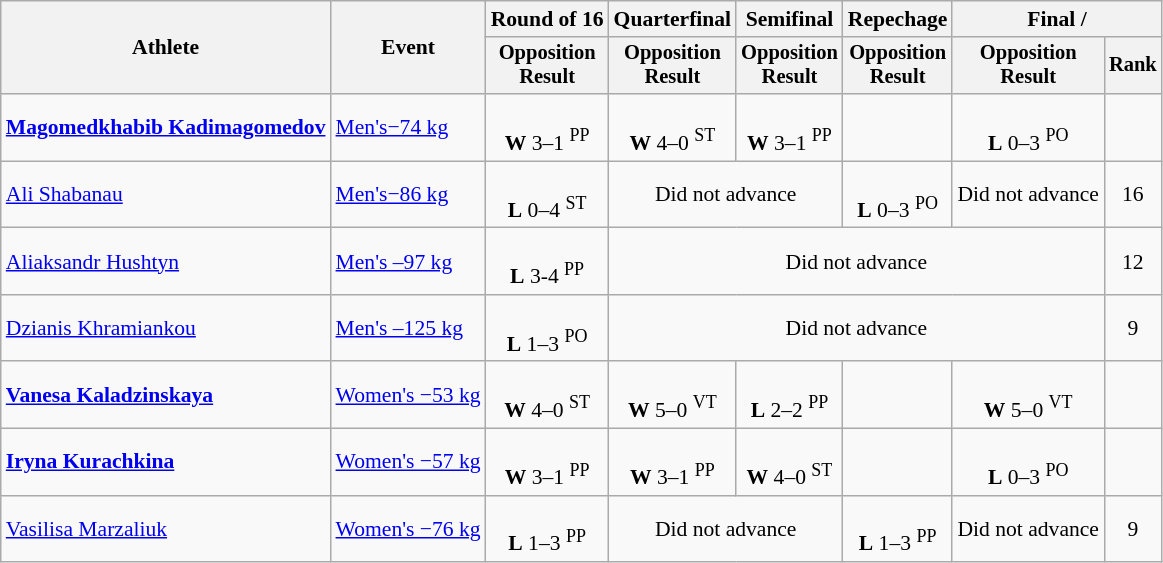<table class="wikitable" style="font-size:90%">
<tr>
<th rowspan=2>Athlete</th>
<th rowspan=2>Event</th>
<th>Round of 16</th>
<th>Quarterfinal</th>
<th>Semifinal</th>
<th>Repechage</th>
<th colspan=2>Final / </th>
</tr>
<tr style="font-size: 95%">
<th>Opposition<br>Result</th>
<th>Opposition<br>Result</th>
<th>Opposition<br>Result</th>
<th>Opposition<br>Result</th>
<th>Opposition<br>Result</th>
<th>Rank</th>
</tr>
<tr align=center>
<td align=left><strong><a href='#'>Magomedkhabib Kadimagomedov</a></strong></td>
<td align=left><a href='#'>Men's−74 kg</a></td>
<td><br><strong>W</strong> 3–1 <sup>PP</sup></td>
<td><br><strong>W</strong> 4–0 <sup>ST</sup></td>
<td><br><strong>W</strong> 3–1 <sup>PP</sup></td>
<td></td>
<td><br><strong>L</strong> 0–3 <sup>PO</sup></td>
<td></td>
</tr>
<tr align=center>
<td align=left><a href='#'>Ali Shabanau</a></td>
<td align=left><a href='#'>Men's−86 kg</a></td>
<td><br><strong>L</strong> 0–4 <sup>ST</sup></td>
<td colspan=2>Did not advance</td>
<td><br><strong>L</strong> 0–3 <sup>PO</sup></td>
<td>Did not advance</td>
<td>16</td>
</tr>
<tr align=center>
<td align=left><a href='#'>Aliaksandr Hushtyn</a></td>
<td align=left><a href='#'>Men's –97 kg</a></td>
<td><br><strong>L</strong> 3-4 <sup>PP</sup></td>
<td colspan=4>Did not advance</td>
<td>12</td>
</tr>
<tr align=center>
<td align=left><a href='#'>Dzianis Khramiankou</a></td>
<td align=left><a href='#'>Men's –125 kg</a></td>
<td><br><strong>L</strong> 1–3 <sup>PO</sup></td>
<td colspan=4>Did not advance</td>
<td>9</td>
</tr>
<tr align=center>
<td align=left><strong><a href='#'>Vanesa Kaladzinskaya</a></strong></td>
<td align=left><a href='#'>Women's −53 kg</a></td>
<td><br><strong>W</strong> 4–0 <sup>ST</sup></td>
<td><br><strong>W</strong> 5–0 <sup>VT</sup></td>
<td><br><strong>L</strong> 2–2 <sup>PP</sup></td>
<td></td>
<td><br><strong>W</strong> 5–0 <sup>VT</sup></td>
<td></td>
</tr>
<tr align=center>
<td align=left><strong><a href='#'>Iryna Kurachkina</a></strong></td>
<td align=left><a href='#'>Women's −57 kg</a></td>
<td><br><strong>W</strong> 3–1 <sup>PP</sup></td>
<td><br><strong>W</strong> 3–1 <sup>PP</sup></td>
<td><br><strong>W</strong> 4–0 <sup>ST</sup></td>
<td></td>
<td><br><strong>L</strong> 0–3 <sup>PO</sup></td>
<td></td>
</tr>
<tr align=center>
<td align=left><a href='#'>Vasilisa Marzaliuk</a></td>
<td align=left><a href='#'>Women's −76 kg</a></td>
<td><br><strong>L</strong> 1–3 <sup>PP</sup></td>
<td colspan=2>Did not advance</td>
<td><br><strong>L</strong> 1–3 <sup>PP</sup></td>
<td>Did not advance</td>
<td>9</td>
</tr>
</table>
